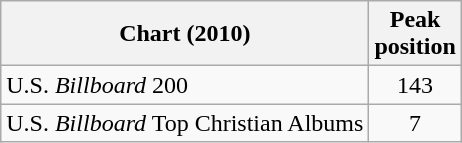<table class="wikitable">
<tr>
<th>Chart (2010)</th>
<th>Peak<br>position</th>
</tr>
<tr>
<td>U.S. <em>Billboard</em> 200</td>
<td align="center">143</td>
</tr>
<tr>
<td>U.S. <em>Billboard</em> Top Christian Albums</td>
<td align="center">7</td>
</tr>
</table>
